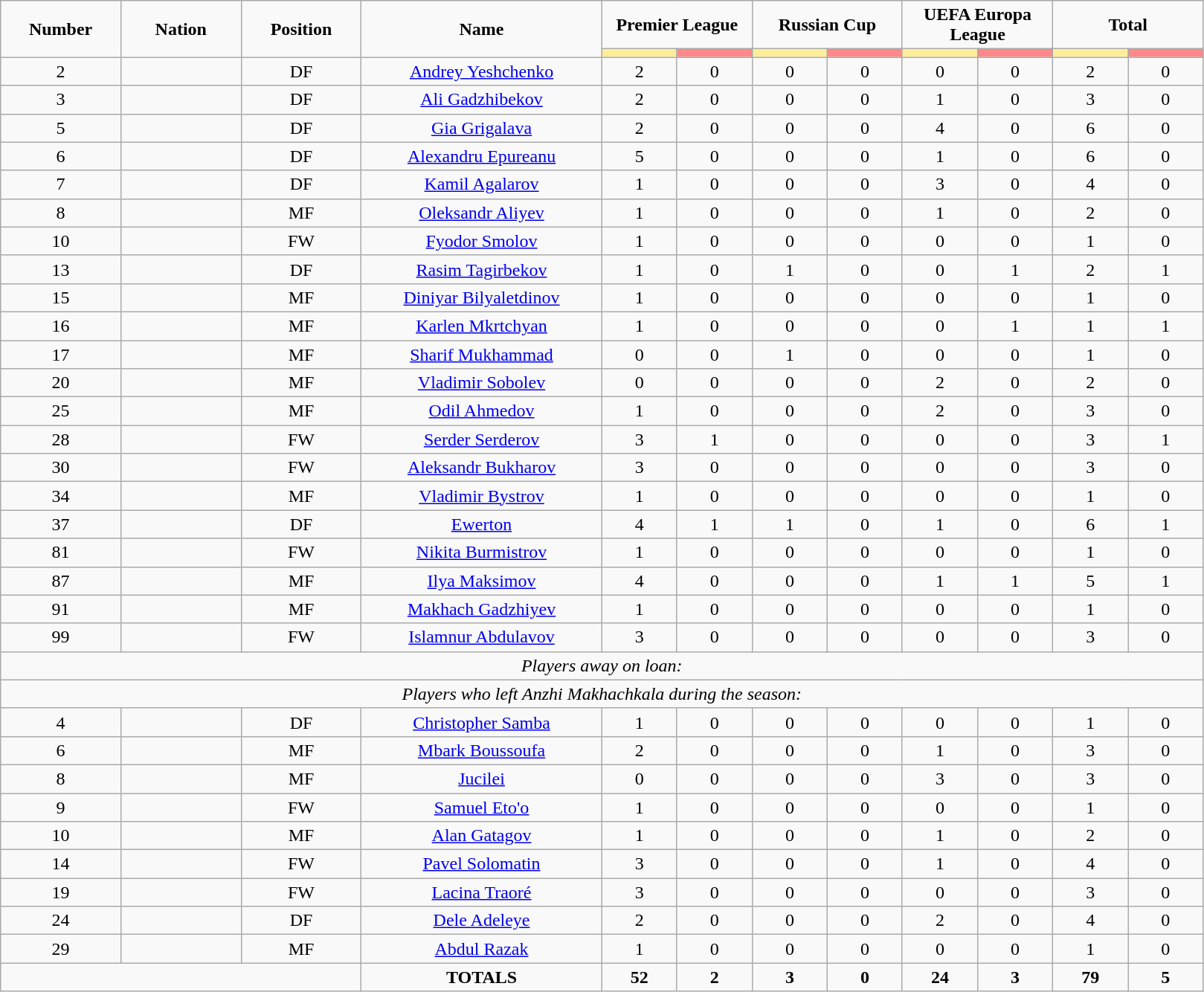<table class="wikitable" style="font-size: 100%; text-align: center;">
<tr>
<td rowspan=2 width="10%" align=center><strong>Number</strong></td>
<td rowspan=2 width="10%" align=center><strong>Nation</strong></td>
<td rowspan=2 width="10%" align=center><strong>Position</strong></td>
<td rowspan=2 width="20%" align=center><strong>Name</strong></td>
<td colspan=2 align=center><strong>Premier League</strong></td>
<td colspan=2 align=center><strong>Russian Cup</strong></td>
<td colspan=2 align=center><strong>UEFA Europa League</strong></td>
<td colspan=2 align=center><strong>Total</strong></td>
</tr>
<tr>
<th width=60 style="background: #FFEE99"></th>
<th width=60 style="background: #FF8888"></th>
<th width=60 style="background: #FFEE99"></th>
<th width=60 style="background: #FF8888"></th>
<th width=60 style="background: #FFEE99"></th>
<th width=60 style="background: #FF8888"></th>
<th width=60 style="background: #FFEE99"></th>
<th width=60 style="background: #FF8888"></th>
</tr>
<tr>
<td>2</td>
<td></td>
<td>DF</td>
<td><a href='#'>Andrey Yeshchenko</a></td>
<td>2</td>
<td>0</td>
<td>0</td>
<td>0</td>
<td>0</td>
<td>0</td>
<td>2</td>
<td>0</td>
</tr>
<tr>
<td>3</td>
<td></td>
<td>DF</td>
<td><a href='#'>Ali Gadzhibekov</a></td>
<td>2</td>
<td>0</td>
<td>0</td>
<td>0</td>
<td>1</td>
<td>0</td>
<td>3</td>
<td>0</td>
</tr>
<tr>
<td>5</td>
<td></td>
<td>DF</td>
<td><a href='#'>Gia Grigalava</a></td>
<td>2</td>
<td>0</td>
<td>0</td>
<td>0</td>
<td>4</td>
<td>0</td>
<td>6</td>
<td>0</td>
</tr>
<tr>
<td>6</td>
<td></td>
<td>DF</td>
<td><a href='#'>Alexandru Epureanu</a></td>
<td>5</td>
<td>0</td>
<td>0</td>
<td>0</td>
<td>1</td>
<td>0</td>
<td>6</td>
<td>0</td>
</tr>
<tr>
<td>7</td>
<td></td>
<td>DF</td>
<td><a href='#'>Kamil Agalarov</a></td>
<td>1</td>
<td>0</td>
<td>0</td>
<td>0</td>
<td>3</td>
<td>0</td>
<td>4</td>
<td>0</td>
</tr>
<tr>
<td>8</td>
<td></td>
<td>MF</td>
<td><a href='#'>Oleksandr Aliyev</a></td>
<td>1</td>
<td>0</td>
<td>0</td>
<td>0</td>
<td>1</td>
<td>0</td>
<td>2</td>
<td>0</td>
</tr>
<tr>
<td>10</td>
<td></td>
<td>FW</td>
<td><a href='#'>Fyodor Smolov</a></td>
<td>1</td>
<td>0</td>
<td>0</td>
<td>0</td>
<td>0</td>
<td>0</td>
<td>1</td>
<td>0</td>
</tr>
<tr>
<td>13</td>
<td></td>
<td>DF</td>
<td><a href='#'>Rasim Tagirbekov</a></td>
<td>1</td>
<td>0</td>
<td>1</td>
<td>0</td>
<td>0</td>
<td>1</td>
<td>2</td>
<td>1</td>
</tr>
<tr>
<td>15</td>
<td></td>
<td>MF</td>
<td><a href='#'>Diniyar Bilyaletdinov</a></td>
<td>1</td>
<td>0</td>
<td>0</td>
<td>0</td>
<td>0</td>
<td>0</td>
<td>1</td>
<td>0</td>
</tr>
<tr>
<td>16</td>
<td></td>
<td>MF</td>
<td><a href='#'>Karlen Mkrtchyan</a></td>
<td>1</td>
<td>0</td>
<td>0</td>
<td>0</td>
<td>0</td>
<td>1</td>
<td>1</td>
<td>1</td>
</tr>
<tr>
<td>17</td>
<td></td>
<td>MF</td>
<td><a href='#'>Sharif Mukhammad</a></td>
<td>0</td>
<td>0</td>
<td>1</td>
<td>0</td>
<td>0</td>
<td>0</td>
<td>1</td>
<td>0</td>
</tr>
<tr>
<td>20</td>
<td></td>
<td>MF</td>
<td><a href='#'>Vladimir Sobolev</a></td>
<td>0</td>
<td>0</td>
<td>0</td>
<td>0</td>
<td>2</td>
<td>0</td>
<td>2</td>
<td>0</td>
</tr>
<tr>
<td>25</td>
<td></td>
<td>MF</td>
<td><a href='#'>Odil Ahmedov</a></td>
<td>1</td>
<td>0</td>
<td>0</td>
<td>0</td>
<td>2</td>
<td>0</td>
<td>3</td>
<td>0</td>
</tr>
<tr>
<td>28</td>
<td></td>
<td>FW</td>
<td><a href='#'>Serder Serderov</a></td>
<td>3</td>
<td>1</td>
<td>0</td>
<td>0</td>
<td>0</td>
<td>0</td>
<td>3</td>
<td>1</td>
</tr>
<tr>
<td>30</td>
<td></td>
<td>FW</td>
<td><a href='#'>Aleksandr Bukharov</a></td>
<td>3</td>
<td>0</td>
<td>0</td>
<td>0</td>
<td>0</td>
<td>0</td>
<td>3</td>
<td>0</td>
</tr>
<tr>
<td>34</td>
<td></td>
<td>MF</td>
<td><a href='#'>Vladimir Bystrov</a></td>
<td>1</td>
<td>0</td>
<td>0</td>
<td>0</td>
<td>0</td>
<td>0</td>
<td>1</td>
<td>0</td>
</tr>
<tr>
<td>37</td>
<td></td>
<td>DF</td>
<td><a href='#'>Ewerton</a></td>
<td>4</td>
<td>1</td>
<td>1</td>
<td>0</td>
<td>1</td>
<td>0</td>
<td>6</td>
<td>1</td>
</tr>
<tr>
<td>81</td>
<td></td>
<td>FW</td>
<td><a href='#'>Nikita Burmistrov</a></td>
<td>1</td>
<td>0</td>
<td>0</td>
<td>0</td>
<td>0</td>
<td>0</td>
<td>1</td>
<td>0</td>
</tr>
<tr>
<td>87</td>
<td></td>
<td>MF</td>
<td><a href='#'>Ilya Maksimov</a></td>
<td>4</td>
<td>0</td>
<td>0</td>
<td>0</td>
<td>1</td>
<td>1</td>
<td>5</td>
<td>1</td>
</tr>
<tr>
<td>91</td>
<td></td>
<td>MF</td>
<td><a href='#'>Makhach Gadzhiyev</a></td>
<td>1</td>
<td>0</td>
<td>0</td>
<td>0</td>
<td>0</td>
<td>0</td>
<td>1</td>
<td>0</td>
</tr>
<tr>
<td>99</td>
<td></td>
<td>FW</td>
<td><a href='#'>Islamnur Abdulavov</a></td>
<td>3</td>
<td>0</td>
<td>0</td>
<td>0</td>
<td>0</td>
<td>0</td>
<td>3</td>
<td>0</td>
</tr>
<tr>
<td colspan=14><em>Players away on loan:</em></td>
</tr>
<tr>
<td colspan=14><em>Players who left Anzhi Makhachkala during the season:</em></td>
</tr>
<tr>
<td>4</td>
<td></td>
<td>DF</td>
<td><a href='#'>Christopher Samba</a></td>
<td>1</td>
<td>0</td>
<td>0</td>
<td>0</td>
<td>0</td>
<td>0</td>
<td>1</td>
<td>0</td>
</tr>
<tr>
<td>6</td>
<td></td>
<td>MF</td>
<td><a href='#'>Mbark Boussoufa</a></td>
<td>2</td>
<td>0</td>
<td>0</td>
<td>0</td>
<td>1</td>
<td>0</td>
<td>3</td>
<td>0</td>
</tr>
<tr>
<td>8</td>
<td></td>
<td>MF</td>
<td><a href='#'>Jucilei</a></td>
<td>0</td>
<td>0</td>
<td>0</td>
<td>0</td>
<td>3</td>
<td>0</td>
<td>3</td>
<td>0</td>
</tr>
<tr>
<td>9</td>
<td></td>
<td>FW</td>
<td><a href='#'>Samuel Eto'o</a></td>
<td>1</td>
<td>0</td>
<td>0</td>
<td>0</td>
<td>0</td>
<td>0</td>
<td>1</td>
<td>0</td>
</tr>
<tr>
<td>10</td>
<td></td>
<td>MF</td>
<td><a href='#'>Alan Gatagov</a></td>
<td>1</td>
<td>0</td>
<td>0</td>
<td>0</td>
<td>1</td>
<td>0</td>
<td>2</td>
<td>0</td>
</tr>
<tr>
<td>14</td>
<td></td>
<td>FW</td>
<td><a href='#'>Pavel Solomatin</a></td>
<td>3</td>
<td>0</td>
<td>0</td>
<td>0</td>
<td>1</td>
<td>0</td>
<td>4</td>
<td>0</td>
</tr>
<tr>
<td>19</td>
<td></td>
<td>FW</td>
<td><a href='#'>Lacina Traoré</a></td>
<td>3</td>
<td>0</td>
<td>0</td>
<td>0</td>
<td>0</td>
<td>0</td>
<td>3</td>
<td>0</td>
</tr>
<tr>
<td>24</td>
<td></td>
<td>DF</td>
<td><a href='#'>Dele Adeleye</a></td>
<td>2</td>
<td>0</td>
<td>0</td>
<td>0</td>
<td>2</td>
<td>0</td>
<td>4</td>
<td>0</td>
</tr>
<tr>
<td>29</td>
<td></td>
<td>MF</td>
<td><a href='#'>Abdul Razak</a></td>
<td>1</td>
<td>0</td>
<td>0</td>
<td>0</td>
<td>0</td>
<td>0</td>
<td>1</td>
<td>0</td>
</tr>
<tr>
<td colspan=3></td>
<td><strong>TOTALS</strong></td>
<td><strong>52</strong></td>
<td><strong>2</strong></td>
<td><strong>3</strong></td>
<td><strong>0</strong></td>
<td><strong>24</strong></td>
<td><strong>3</strong></td>
<td><strong>79</strong></td>
<td><strong>5</strong></td>
</tr>
</table>
